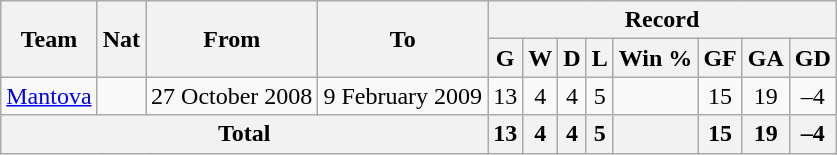<table class="wikitable" style="text-align: center">
<tr>
<th rowspan=2>Team</th>
<th rowspan=2>Nat</th>
<th rowspan=2>From</th>
<th rowspan=2>To</th>
<th colspan=8>Record</th>
</tr>
<tr>
<th>G</th>
<th>W</th>
<th>D</th>
<th>L</th>
<th>Win %</th>
<th>GF</th>
<th>GA</th>
<th>GD</th>
</tr>
<tr>
<td><a href='#'>Mantova</a></td>
<td></td>
<td>27 October 2008</td>
<td>9 February 2009</td>
<td>13</td>
<td>4</td>
<td>4</td>
<td>5</td>
<td></td>
<td>15</td>
<td>19</td>
<td>–4</td>
</tr>
<tr>
<th colspan=4 style="text-align:center; vertical-align:middle;">Total</th>
<th>13</th>
<th>4</th>
<th>4</th>
<th>5</th>
<th></th>
<th>15</th>
<th>19</th>
<th>–4</th>
</tr>
</table>
